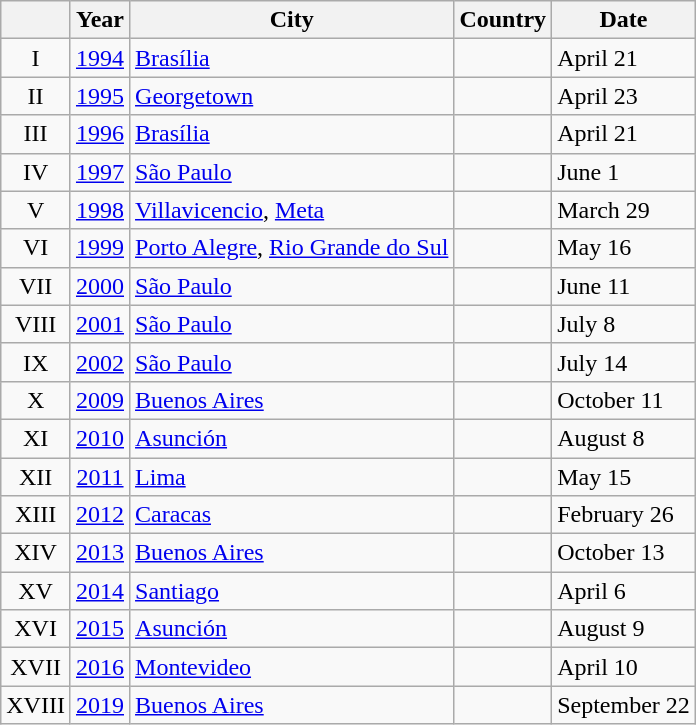<table class="wikitable">
<tr>
<th></th>
<th>Year</th>
<th>City</th>
<th>Country</th>
<th>Date</th>
</tr>
<tr>
<td align=center>I</td>
<td align=center><a href='#'>1994</a></td>
<td align=left><a href='#'>Brasília</a></td>
<td align=left></td>
<td align=left>April 21</td>
</tr>
<tr>
<td align=center>II</td>
<td align=center><a href='#'>1995</a></td>
<td align=left><a href='#'>Georgetown</a></td>
<td align=left></td>
<td align=left>April 23</td>
</tr>
<tr>
<td align=center>III</td>
<td align=center><a href='#'>1996</a></td>
<td align=left><a href='#'>Brasília</a></td>
<td align=left></td>
<td align=left>April 21</td>
</tr>
<tr>
<td align=center>IV</td>
<td align=center><a href='#'>1997</a></td>
<td align=left><a href='#'>São Paulo</a></td>
<td align=left></td>
<td align=left>June 1</td>
</tr>
<tr>
<td align=center>V</td>
<td align=center><a href='#'>1998</a></td>
<td align=left><a href='#'>Villavicencio</a>, <a href='#'>Meta</a></td>
<td align=left></td>
<td align=left>March 29</td>
</tr>
<tr>
<td align=center>VI</td>
<td align=center><a href='#'>1999</a></td>
<td align=left><a href='#'>Porto Alegre</a>, <a href='#'>Rio Grande do Sul</a></td>
<td align=left></td>
<td align=left>May 16</td>
</tr>
<tr>
<td align=center>VII</td>
<td align=center><a href='#'>2000</a></td>
<td align=left><a href='#'>São Paulo</a></td>
<td align=left></td>
<td align=left>June 11</td>
</tr>
<tr>
<td align=center>VIII</td>
<td align=center><a href='#'>2001</a></td>
<td align=left><a href='#'>São Paulo</a></td>
<td align=left></td>
<td align=left>July 8</td>
</tr>
<tr>
<td align=center>IX</td>
<td align=center><a href='#'>2002</a></td>
<td align=left><a href='#'>São Paulo</a></td>
<td align=left></td>
<td align=left>July 14</td>
</tr>
<tr>
<td align=center>X</td>
<td align=center><a href='#'>2009</a></td>
<td align=left><a href='#'>Buenos Aires</a></td>
<td align=left></td>
<td align=left>October 11</td>
</tr>
<tr>
<td align=center>XI</td>
<td align=center><a href='#'>2010</a></td>
<td align=left><a href='#'>Asunción</a></td>
<td align=left></td>
<td align=left>August 8</td>
</tr>
<tr>
<td align=center>XII</td>
<td align=center><a href='#'>2011</a></td>
<td align=left><a href='#'>Lima</a></td>
<td align=left></td>
<td align=left>May 15</td>
</tr>
<tr>
<td align=center>XIII</td>
<td align=center><a href='#'>2012</a></td>
<td align=left><a href='#'>Caracas</a></td>
<td align=left></td>
<td align=left>February 26</td>
</tr>
<tr>
<td align=center>XIV</td>
<td align=center><a href='#'>2013</a></td>
<td align=left><a href='#'>Buenos Aires</a></td>
<td align=left></td>
<td align=left>October 13</td>
</tr>
<tr>
<td align=center>XV</td>
<td align=center><a href='#'>2014</a></td>
<td align=left><a href='#'>Santiago</a></td>
<td align=left></td>
<td align=left>April 6</td>
</tr>
<tr>
<td align=center>XVI</td>
<td align=center><a href='#'>2015</a></td>
<td align=left><a href='#'>Asunción</a></td>
<td align=left></td>
<td align=left>August 9</td>
</tr>
<tr>
<td align=center>XVII</td>
<td align=center><a href='#'>2016</a></td>
<td align=left><a href='#'>Montevideo</a></td>
<td align=left></td>
<td align=left>April 10</td>
</tr>
<tr>
<td align=center>XVIII</td>
<td align=center><a href='#'>2019</a></td>
<td align=left><a href='#'>Buenos Aires</a></td>
<td align=left></td>
<td align=left>September 22</td>
</tr>
</table>
